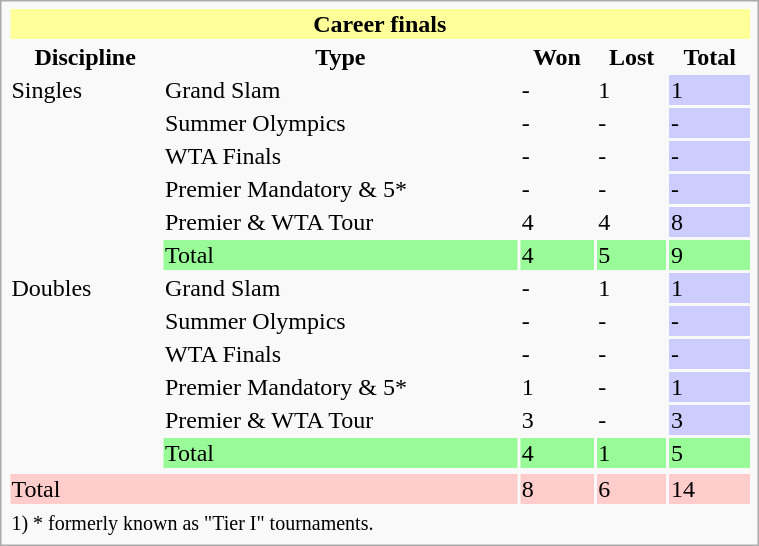<table class="infobox vcard vevent nowrap" width=40%>
<tr bgcolor=FFFF99>
<th colspan=6>Career finals</th>
</tr>
<tr>
<th>Discipline</th>
<th>Type</th>
<th>Won</th>
<th>Lost</th>
<th>Total</th>
</tr>
<tr>
<td rowspan=6>Singles</td>
<td>Grand Slam</td>
<td>-</td>
<td>1</td>
<td bgcolor=CCCCFF>1</td>
</tr>
<tr>
<td>Summer Olympics</td>
<td>-</td>
<td>-</td>
<td bgcolor=CCCCFF>-</td>
</tr>
<tr>
<td>WTA Finals</td>
<td>-</td>
<td>-</td>
<td bgcolor=CCCCFF>-</td>
</tr>
<tr>
<td>Premier Mandatory & 5*</td>
<td>-</td>
<td>-</td>
<td bgcolor=CCCCFF>-</td>
</tr>
<tr>
<td>Premier & WTA Tour</td>
<td>4</td>
<td>4</td>
<td bgcolor=CCCCFF>8</td>
</tr>
<tr bgcolor=98FB98>
<td>Total</td>
<td>4</td>
<td>5</td>
<td>9</td>
</tr>
<tr>
<td rowspan=6>Doubles</td>
<td>Grand Slam</td>
<td>-</td>
<td>1</td>
<td bgcolor=CCCCFF>1</td>
</tr>
<tr>
<td>Summer Olympics</td>
<td>-</td>
<td>-</td>
<td bgcolor=CCCCFF>-</td>
</tr>
<tr>
<td>WTA Finals</td>
<td>-</td>
<td>-</td>
<td bgcolor=CCCCFF>-</td>
</tr>
<tr>
<td>Premier Mandatory & 5*</td>
<td>1</td>
<td>-</td>
<td bgcolor=CCCCFF>1</td>
</tr>
<tr>
<td>Premier & WTA Tour</td>
<td>3</td>
<td>-</td>
<td bgcolor=CCCCFF>3</td>
</tr>
<tr bgcolor=98FB98>
<td>Total</td>
<td>4</td>
<td>1</td>
<td>5</td>
</tr>
<tr>
</tr>
<tr bgcolor=FFCCCC>
<td colspan=2>Total</td>
<td>8</td>
<td>6</td>
<td>14</td>
</tr>
<tr>
<td colspan=6><small>1) * formerly known as "Tier I" tournaments.</small></td>
</tr>
</table>
